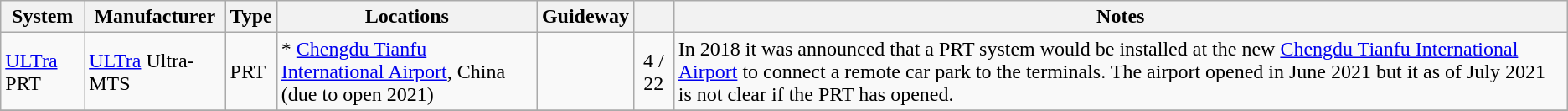<table class="wikitable sortable">
<tr>
<th>System</th>
<th>Manufacturer</th>
<th>Type</th>
<th style="width: 200px;">Locations</th>
<th>Guideway</th>
<th></th>
<th class="unsortable">Notes</th>
</tr>
<tr>
<td><a href='#'>ULTra</a> PRT</td>
<td><a href='#'>ULTra</a> Ultra-MTS</td>
<td>PRT</td>
<td>* <a href='#'>Chengdu Tianfu International Airport</a>, China (due to open 2021)</td>
<td style="text-align:center"></td>
<td style="text-align:center">4 / 22 </td>
<td>In 2018 it was announced that a PRT system would be installed at the new <a href='#'>Chengdu Tianfu International Airport</a> to connect a remote car park to the terminals. The airport opened in June 2021 but it as of July 2021 is not clear if the PRT has opened.</td>
</tr>
<tr>
</tr>
</table>
